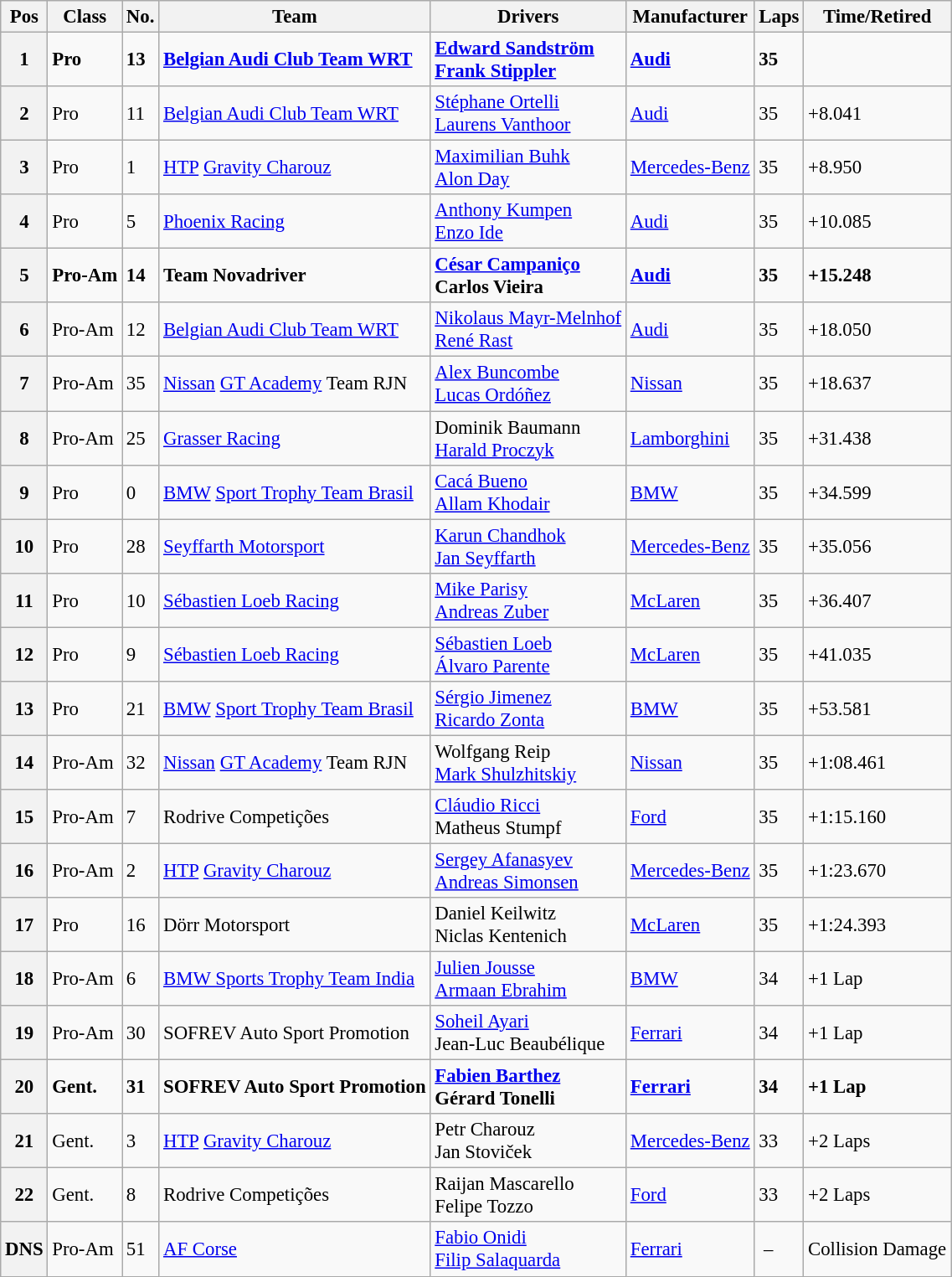<table class="wikitable" style="font-size: 95%;">
<tr>
<th>Pos</th>
<th>Class</th>
<th>No.</th>
<th>Team</th>
<th>Drivers</th>
<th>Manufacturer</th>
<th>Laps</th>
<th>Time/Retired</th>
</tr>
<tr style="font-weight:bold">
<th>1</th>
<td>Pro</td>
<td>13</td>
<td> <a href='#'>Belgian Audi Club Team WRT</a></td>
<td> <a href='#'>Edward Sandström</a><br> <a href='#'>Frank Stippler</a></td>
<td><a href='#'>Audi</a></td>
<td>35</td>
<td></td>
</tr>
<tr>
<th>2</th>
<td>Pro</td>
<td>11</td>
<td> <a href='#'>Belgian Audi Club Team WRT</a></td>
<td> <a href='#'>Stéphane Ortelli</a><br> <a href='#'>Laurens Vanthoor</a></td>
<td><a href='#'>Audi</a></td>
<td>35</td>
<td>+8.041</td>
</tr>
<tr>
<th>3</th>
<td>Pro</td>
<td>1</td>
<td> <a href='#'>HTP</a> <a href='#'>Gravity Charouz</a></td>
<td> <a href='#'>Maximilian Buhk</a><br> <a href='#'>Alon Day</a></td>
<td><a href='#'>Mercedes-Benz</a></td>
<td>35</td>
<td>+8.950</td>
</tr>
<tr>
<th>4</th>
<td>Pro</td>
<td>5</td>
<td> <a href='#'>Phoenix Racing</a></td>
<td> <a href='#'>Anthony Kumpen</a><br> <a href='#'>Enzo Ide</a></td>
<td><a href='#'>Audi</a></td>
<td>35</td>
<td>+10.085</td>
</tr>
<tr style="font-weight:bold">
<th>5</th>
<td>Pro-Am</td>
<td>14</td>
<td> Team Novadriver</td>
<td> <a href='#'>César Campaniço</a><br> Carlos Vieira</td>
<td><a href='#'>Audi</a></td>
<td>35</td>
<td>+15.248</td>
</tr>
<tr>
<th>6</th>
<td>Pro-Am</td>
<td>12</td>
<td> <a href='#'>Belgian Audi Club Team WRT</a></td>
<td> <a href='#'>Nikolaus Mayr-Melnhof</a><br> <a href='#'>René Rast</a></td>
<td><a href='#'>Audi</a></td>
<td>35</td>
<td>+18.050</td>
</tr>
<tr>
<th>7</th>
<td>Pro-Am</td>
<td>35</td>
<td> <a href='#'>Nissan</a> <a href='#'>GT Academy</a> Team RJN</td>
<td> <a href='#'>Alex Buncombe</a><br> <a href='#'>Lucas Ordóñez</a></td>
<td><a href='#'>Nissan</a></td>
<td>35</td>
<td>+18.637</td>
</tr>
<tr>
<th>8</th>
<td>Pro-Am</td>
<td>25</td>
<td> <a href='#'>Grasser Racing</a></td>
<td> Dominik Baumann<br> <a href='#'>Harald Proczyk</a></td>
<td><a href='#'>Lamborghini</a></td>
<td>35</td>
<td>+31.438</td>
</tr>
<tr>
<th>9</th>
<td>Pro</td>
<td>0</td>
<td> <a href='#'>BMW</a> <a href='#'>Sport Trophy Team Brasil</a></td>
<td> <a href='#'>Cacá Bueno</a><br> <a href='#'>Allam Khodair</a></td>
<td><a href='#'>BMW</a></td>
<td>35</td>
<td>+34.599</td>
</tr>
<tr>
<th>10</th>
<td>Pro</td>
<td>28</td>
<td> <a href='#'>Seyffarth Motorsport</a></td>
<td> <a href='#'>Karun Chandhok</a><br> <a href='#'>Jan Seyffarth</a></td>
<td><a href='#'>Mercedes-Benz</a></td>
<td>35</td>
<td>+35.056</td>
</tr>
<tr>
<th>11</th>
<td>Pro</td>
<td>10</td>
<td> <a href='#'>Sébastien Loeb Racing</a></td>
<td> <a href='#'>Mike Parisy</a><br> <a href='#'>Andreas Zuber</a></td>
<td><a href='#'>McLaren</a></td>
<td>35</td>
<td>+36.407</td>
</tr>
<tr>
<th>12</th>
<td>Pro</td>
<td>9</td>
<td> <a href='#'>Sébastien Loeb Racing</a></td>
<td> <a href='#'>Sébastien Loeb</a><br> <a href='#'>Álvaro Parente</a></td>
<td><a href='#'>McLaren</a></td>
<td>35</td>
<td>+41.035</td>
</tr>
<tr>
<th>13</th>
<td>Pro</td>
<td>21</td>
<td> <a href='#'>BMW</a> <a href='#'>Sport Trophy Team Brasil</a></td>
<td> <a href='#'>Sérgio Jimenez</a><br> <a href='#'>Ricardo Zonta</a></td>
<td><a href='#'>BMW</a></td>
<td>35</td>
<td>+53.581</td>
</tr>
<tr>
<th>14</th>
<td>Pro-Am</td>
<td>32</td>
<td> <a href='#'>Nissan</a> <a href='#'>GT Academy</a> Team RJN</td>
<td> Wolfgang Reip<br> <a href='#'>Mark Shulzhitskiy</a></td>
<td><a href='#'>Nissan</a></td>
<td>35</td>
<td>+1:08.461</td>
</tr>
<tr>
<th>15</th>
<td>Pro-Am</td>
<td>7</td>
<td> Rodrive Competições</td>
<td> <a href='#'>Cláudio Ricci</a><br> Matheus Stumpf</td>
<td><a href='#'>Ford</a></td>
<td>35</td>
<td>+1:15.160</td>
</tr>
<tr>
<th>16</th>
<td>Pro-Am</td>
<td>2</td>
<td> <a href='#'>HTP</a> <a href='#'>Gravity Charouz</a></td>
<td> <a href='#'>Sergey Afanasyev</a><br> <a href='#'>Andreas Simonsen</a></td>
<td><a href='#'>Mercedes-Benz</a></td>
<td>35</td>
<td>+1:23.670</td>
</tr>
<tr>
<th>17</th>
<td>Pro</td>
<td>16</td>
<td> Dörr Motorsport</td>
<td> Daniel Keilwitz<br> Niclas Kentenich</td>
<td><a href='#'>McLaren</a></td>
<td>35</td>
<td>+1:24.393</td>
</tr>
<tr>
<th>18</th>
<td>Pro-Am</td>
<td>6</td>
<td> <a href='#'>BMW Sports Trophy Team India</a></td>
<td> <a href='#'>Julien Jousse</a><br> <a href='#'>Armaan Ebrahim</a></td>
<td><a href='#'>BMW</a></td>
<td>34</td>
<td>+1 Lap</td>
</tr>
<tr>
<th>19</th>
<td>Pro-Am</td>
<td>30</td>
<td> SOFREV Auto Sport Promotion</td>
<td> <a href='#'>Soheil Ayari</a><br> Jean-Luc Beaubélique</td>
<td><a href='#'>Ferrari</a></td>
<td>34</td>
<td>+1 Lap</td>
</tr>
<tr style="font-weight:bold">
<th>20</th>
<td>Gent.</td>
<td>31</td>
<td> SOFREV Auto Sport Promotion</td>
<td> <a href='#'>Fabien Barthez</a><br> Gérard Tonelli</td>
<td><a href='#'>Ferrari</a></td>
<td>34</td>
<td>+1 Lap</td>
</tr>
<tr>
<th>21</th>
<td>Gent.</td>
<td>3</td>
<td> <a href='#'>HTP</a> <a href='#'>Gravity Charouz</a></td>
<td> Petr Charouz<br> Jan Stoviček</td>
<td><a href='#'>Mercedes-Benz</a></td>
<td>33</td>
<td>+2 Laps</td>
</tr>
<tr>
<th>22</th>
<td>Gent.</td>
<td>8</td>
<td> Rodrive Competições</td>
<td> Raijan Mascarello<br> Felipe Tozzo</td>
<td><a href='#'>Ford</a></td>
<td>33</td>
<td>+2 Laps</td>
</tr>
<tr>
<th>DNS</th>
<td>Pro-Am</td>
<td>51</td>
<td> <a href='#'>AF Corse</a></td>
<td> <a href='#'>Fabio Onidi</a><br> <a href='#'>Filip Salaquarda</a></td>
<td><a href='#'>Ferrari</a></td>
<td> –</td>
<td>Collision Damage</td>
</tr>
</table>
